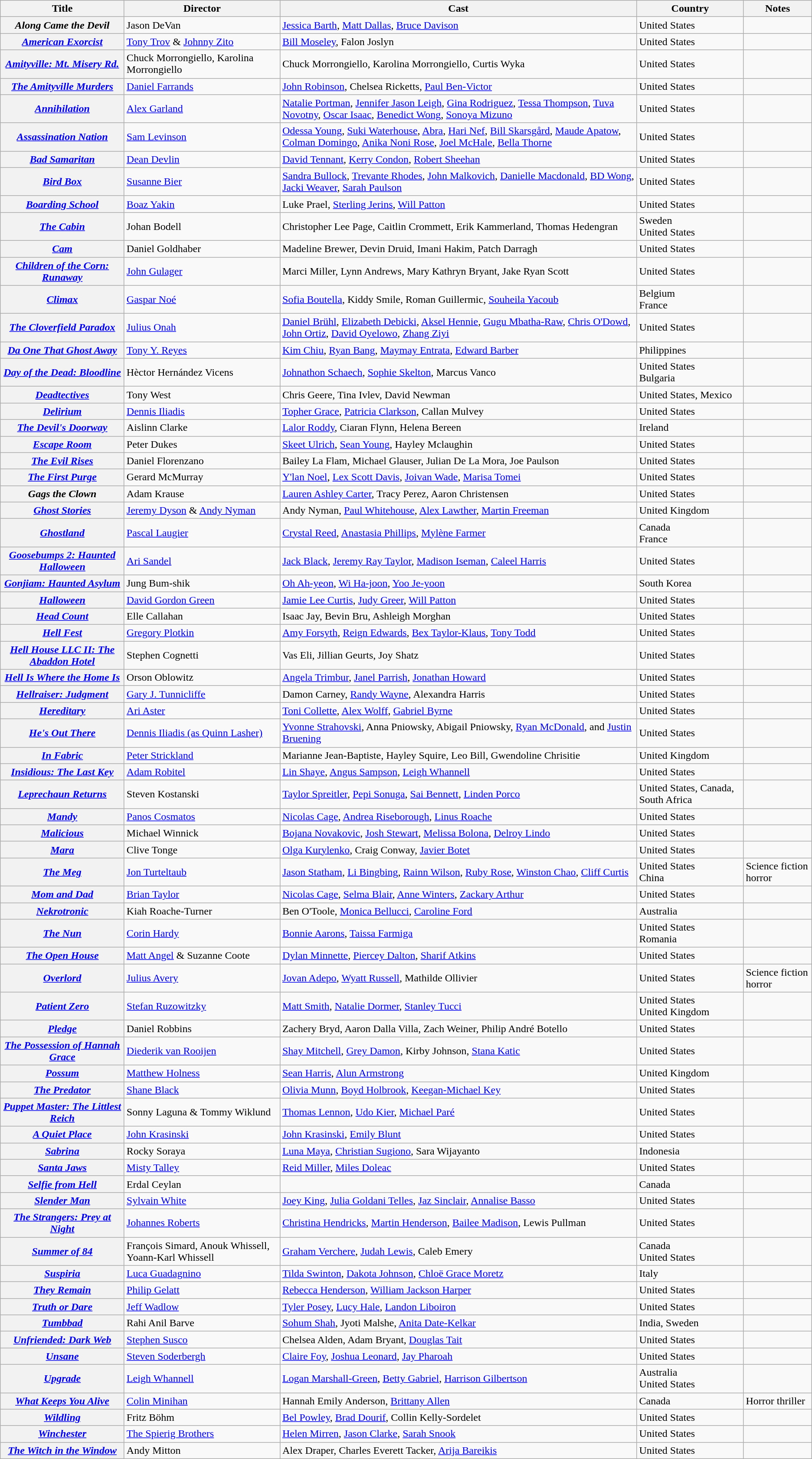<table class="wikitable sortable">
<tr>
<th scope="col">Title</th>
<th scope="col">Director</th>
<th scope="col" class="unsortable">Cast</th>
<th scope="col">Country</th>
<th scope="col" class="unsortable">Notes</th>
</tr>
<tr>
<th><em>Along Came the Devil</em></th>
<td>Jason DeVan</td>
<td><a href='#'>Jessica Barth</a>, <a href='#'>Matt Dallas</a>, <a href='#'>Bruce Davison</a></td>
<td>United States</td>
<td></td>
</tr>
<tr>
<th><em><a href='#'>American Exorcist</a></em></th>
<td data-sort-value="Zito, Johnny""Trov, Tony"><a href='#'>Tony Trov</a> & <a href='#'>Johnny Zito</a></td>
<td><a href='#'>Bill Moseley</a>, Falon Joslyn</td>
<td>United States</td>
<td></td>
</tr>
<tr>
<th><em><a href='#'>Amityville: Mt. Misery Rd.</a></em></th>
<td>Chuck Morrongiello, Karolina Morrongiello</td>
<td>Chuck Morrongiello, Karolina Morrongiello, Curtis Wyka</td>
<td>United States</td>
<td></td>
</tr>
<tr>
<th><em><a href='#'>The Amityville Murders</a></em></th>
<td><a href='#'>Daniel Farrands</a></td>
<td><a href='#'>John Robinson</a>, Chelsea Ricketts, <a href='#'>Paul Ben-Victor</a></td>
<td>United States</td>
<td></td>
</tr>
<tr>
<th><em><a href='#'>Annihilation</a></em></th>
<td data-sort-value="Garland, Alex"><a href='#'>Alex Garland</a></td>
<td><a href='#'>Natalie Portman</a>, <a href='#'>Jennifer Jason Leigh</a>, <a href='#'>Gina Rodriguez</a>, <a href='#'>Tessa Thompson</a>, <a href='#'>Tuva Novotny</a>, <a href='#'>Oscar Isaac</a>, <a href='#'>Benedict Wong</a>, <a href='#'>Sonoya Mizuno</a></td>
<td>United States<br></td>
<td></td>
</tr>
<tr>
<th><em><a href='#'>Assassination Nation</a></em></th>
<td data-sort-value="Levinson, Sam"><a href='#'>Sam Levinson</a></td>
<td><a href='#'>Odessa Young</a>, <a href='#'>Suki Waterhouse</a>, <a href='#'>Abra</a>, <a href='#'>Hari Nef</a>, <a href='#'>Bill Skarsgård</a>, <a href='#'>Maude Apatow</a>, <a href='#'>Colman Domingo</a>, <a href='#'>Anika Noni Rose</a>, <a href='#'>Joel McHale</a>, <a href='#'>Bella Thorne</a></td>
<td>United States</td>
<td></td>
</tr>
<tr>
<th><em><a href='#'>Bad Samaritan</a></em></th>
<td data-sort-value="Devlin, Dean"><a href='#'>Dean Devlin</a></td>
<td><a href='#'>David Tennant</a>, <a href='#'>Kerry Condon</a>, <a href='#'>Robert Sheehan</a></td>
<td>United States</td>
<td></td>
</tr>
<tr>
<th><em><a href='#'>Bird Box</a></em></th>
<td data-sort-value="Bier, Susanne"><a href='#'>Susanne Bier</a></td>
<td><a href='#'>Sandra Bullock</a>, <a href='#'>Trevante Rhodes</a>, <a href='#'>John Malkovich</a>, <a href='#'>Danielle Macdonald</a>, <a href='#'>BD Wong</a>, <a href='#'>Jacki Weaver</a>, <a href='#'>Sarah Paulson</a></td>
<td>United States</td>
<td></td>
</tr>
<tr>
<th><em><a href='#'>Boarding School</a></em></th>
<td data-sort-value="Yakin, Boaz"><a href='#'>Boaz Yakin</a></td>
<td>Luke Prael, <a href='#'>Sterling Jerins</a>, <a href='#'>Will Patton</a></td>
<td>United States</td>
<td></td>
</tr>
<tr>
<th><em><a href='#'>The Cabin</a></em></th>
<td>Johan Bodell</td>
<td>Christopher Lee Page, Caitlin Crommett, Erik Kammerland, Thomas Hedengran</td>
<td>Sweden<br>United States</td>
<td></td>
</tr>
<tr>
<th><em><a href='#'>Cam</a></em></th>
<td data-sort-value="Goldhaber, Daniel">Daniel Goldhaber</td>
<td>Madeline Brewer, Devin Druid, Imani Hakim, Patch Darragh</td>
<td>United States</td>
<td></td>
</tr>
<tr>
<th><em><a href='#'>Children of the Corn: Runaway</a></em></th>
<td data-sort-value="Gulager, John"><a href='#'>John Gulager</a></td>
<td>Marci Miller, Lynn Andrews, Mary Kathryn Bryant, Jake Ryan Scott</td>
<td>United States</td>
<td></td>
</tr>
<tr>
<th><em><a href='#'>Climax</a></em></th>
<td data-sort-value="Noé, Gaspar"><a href='#'>Gaspar Noé</a></td>
<td><a href='#'>Sofia Boutella</a>, Kiddy Smile, Roman Guillermic, <a href='#'>Souheila Yacoub</a></td>
<td>Belgium<br>France</td>
<td></td>
</tr>
<tr>
<th><em><a href='#'>The Cloverfield Paradox</a></em></th>
<td data-sort-value="Onah, Julius"><a href='#'>Julius Onah</a></td>
<td><a href='#'>Daniel Brühl</a>, <a href='#'>Elizabeth Debicki</a>, <a href='#'>Aksel Hennie</a>, <a href='#'>Gugu Mbatha-Raw</a>, <a href='#'>Chris O'Dowd</a>, <a href='#'>John Ortiz</a>, <a href='#'>David Oyelowo</a>, <a href='#'>Zhang Ziyi</a></td>
<td>United States</td>
<td></td>
</tr>
<tr>
<th><em><a href='#'>Da One That Ghost Away</a></em></th>
<td data-sort-value="Reyes, Tony Y."><a href='#'>Tony Y. Reyes</a></td>
<td><a href='#'>Kim Chiu</a>, <a href='#'>Ryan Bang</a>, <a href='#'>Maymay Entrata</a>, <a href='#'>Edward Barber</a></td>
<td>Philippines</td>
<td></td>
</tr>
<tr>
<th><em><a href='#'>Day of the Dead: Bloodline</a></em></th>
<td data-sort-value="Vicens, Hèctor">Hèctor Hernández Vicens</td>
<td><a href='#'>Johnathon Schaech</a>, <a href='#'>Sophie Skelton</a>, Marcus Vanco</td>
<td>United States<br>Bulgaria</td>
<td></td>
</tr>
<tr>
<th><em><a href='#'>Deadtectives</a></em></th>
<td>Tony West</td>
<td>Chris Geere, Tina Ivlev, David Newman</td>
<td>United States, Mexico</td>
<td></td>
</tr>
<tr>
<th><em><a href='#'>Delirium</a></em></th>
<td data-sort-value="Iliadis, Dennis"><a href='#'>Dennis Iliadis</a></td>
<td><a href='#'>Topher Grace</a>, <a href='#'>Patricia Clarkson</a>, Callan Mulvey</td>
<td>United States</td>
<td></td>
</tr>
<tr>
<th><em><a href='#'>The Devil's Doorway</a></em></th>
<td data-sort-value=" Clarke, Aislinn">Aislinn Clarke</td>
<td><a href='#'>Lalor Roddy</a>, Ciaran Flynn, Helena Bereen</td>
<td>Ireland</td>
<td></td>
</tr>
<tr>
<th><em><a href='#'>Escape Room</a></em></th>
<td data-sort-value="Dukes, Peter">Peter Dukes</td>
<td><a href='#'>Skeet Ulrich</a>, <a href='#'>Sean Young</a>, Hayley Mclaughin</td>
<td>United States</td>
<td></td>
</tr>
<tr>
<th><em><a href='#'>The Evil Rises</a></em></th>
<td>Daniel Florenzano</td>
<td>Bailey La Flam, Michael Glauser, Julian De La Mora, Joe Paulson</td>
<td>United States</td>
<td></td>
</tr>
<tr>
<th><em><a href='#'>The First Purge</a></em></th>
<td data-sort-value="McMurray, Gerard">Gerard McMurray</td>
<td><a href='#'>Y'lan Noel</a>, <a href='#'>Lex Scott Davis</a>, <a href='#'>Joivan Wade</a>, <a href='#'>Marisa Tomei</a></td>
<td>United States</td>
<td></td>
</tr>
<tr>
<th><em>Gags the Clown</em></th>
<td>Adam Krause</td>
<td><a href='#'>Lauren Ashley Carter</a>, Tracy Perez, Aaron Christensen</td>
<td>United States</td>
<td></td>
</tr>
<tr>
<th><em><a href='#'>Ghost Stories</a></em></th>
<td><a href='#'>Jeremy Dyson</a> & <a href='#'>Andy Nyman</a></td>
<td>Andy Nyman, <a href='#'>Paul Whitehouse</a>, <a href='#'>Alex Lawther</a>, <a href='#'>Martin Freeman</a></td>
<td>United Kingdom</td>
<td></td>
</tr>
<tr>
<th><em><a href='#'>Ghostland</a></em></th>
<td data-sort-value="Laugier, Pascal"><a href='#'>Pascal Laugier</a></td>
<td><a href='#'>Crystal Reed</a>, <a href='#'>Anastasia Phillips</a>, <a href='#'>Mylène Farmer</a></td>
<td>Canada<br>France</td>
<td></td>
</tr>
<tr>
<th><em><a href='#'>Goosebumps 2: Haunted Halloween</a></em></th>
<td data-sort-value="Sandel, Ari"><a href='#'>Ari Sandel</a></td>
<td><a href='#'>Jack Black</a>, <a href='#'>Jeremy Ray Taylor</a>, <a href='#'>Madison Iseman</a>, <a href='#'>Caleel Harris</a></td>
<td>United States</td>
<td></td>
</tr>
<tr>
<th><em><a href='#'>Gonjiam: Haunted Asylum</a></em></th>
<td>Jung Bum-shik</td>
<td><a href='#'>Oh Ah-yeon</a>, <a href='#'>Wi Ha-joon</a>, <a href='#'>Yoo Je-yoon</a></td>
<td>South Korea</td>
<td></td>
</tr>
<tr>
<th><em><a href='#'>Halloween</a></em></th>
<td data-sort-value="Green, David Gordon"><a href='#'>David Gordon Green</a></td>
<td><a href='#'>Jamie Lee Curtis</a>, <a href='#'>Judy Greer</a>, <a href='#'>Will Patton</a></td>
<td>United States</td>
<td></td>
</tr>
<tr>
<th><em><a href='#'>Head Count</a></em></th>
<td data-sort-value="Callahan, Elle">Elle Callahan</td>
<td>Isaac Jay, Bevin Bru, Ashleigh Morghan</td>
<td>United States</td>
<td></td>
</tr>
<tr>
<th><em><a href='#'>Hell Fest</a></em></th>
<td><a href='#'>Gregory Plotkin</a></td>
<td><a href='#'>Amy Forsyth</a>, <a href='#'>Reign Edwards</a>, <a href='#'>Bex Taylor-Klaus</a>, <a href='#'>Tony Todd</a></td>
<td>United States</td>
<td></td>
</tr>
<tr>
<th><em><a href='#'>Hell House LLC II: The Abaddon Hotel</a></em></th>
<td>Stephen Cognetti</td>
<td>Vas Eli, Jillian Geurts, Joy Shatz</td>
<td>United States</td>
<td></td>
</tr>
<tr>
<th><em><a href='#'>Hell Is Where the Home Is</a></em></th>
<td>Orson Oblowitz</td>
<td><a href='#'>Angela Trimbur</a>, <a href='#'>Janel Parrish</a>, <a href='#'>Jonathan Howard</a></td>
<td>United States</td>
<td></td>
</tr>
<tr>
<th><em><a href='#'>Hellraiser: Judgment</a></em></th>
<td data-sort-value="Tunnicliffe, Gary J."><a href='#'>Gary J. Tunnicliffe</a></td>
<td>Damon Carney, <a href='#'>Randy Wayne</a>, Alexandra Harris</td>
<td>United States</td>
<td></td>
</tr>
<tr>
<th><em><a href='#'>Hereditary</a></em></th>
<td data-sort-value="Aster, Ari"><a href='#'>Ari Aster</a></td>
<td><a href='#'>Toni Collette</a>, <a href='#'>Alex Wolff</a>, <a href='#'>Gabriel Byrne</a></td>
<td>United States</td>
<td></td>
</tr>
<tr>
<th><em><a href='#'>He's Out There</a></em></th>
<td data-sort-value="Iliadis, Dennis"><a href='#'>Dennis Iliadis (as Quinn Lasher)</a></td>
<td><a href='#'>Yvonne Strahovski</a>, Anna Pniowsky, Abigail Pniowsky, <a href='#'>Ryan McDonald</a>, and <a href='#'>Justin Bruening</a></td>
<td>United States</td>
<td></td>
</tr>
<tr>
<th><em><a href='#'>In Fabric</a></em></th>
<td data-sort-value="Strickland, Peter"><a href='#'>Peter Strickland</a></td>
<td>Marianne Jean-Baptiste, Hayley Squire, Leo Bill, Gwendoline Chrisitie</td>
<td>United Kingdom</td>
<td></td>
</tr>
<tr>
<th><em><a href='#'>Insidious: The Last Key</a></em></th>
<td data-sort-value="Robitel, Adam"><a href='#'>Adam Robitel</a></td>
<td><a href='#'>Lin Shaye</a>, <a href='#'>Angus Sampson</a>, <a href='#'>Leigh Whannell</a></td>
<td>United States</td>
<td></td>
</tr>
<tr>
<th><em><a href='#'>Leprechaun Returns</a></em></th>
<td>Steven Kostanski</td>
<td><a href='#'>Taylor Spreitler</a>, <a href='#'>Pepi Sonuga</a>, <a href='#'>Sai Bennett</a>, <a href='#'>Linden Porco</a></td>
<td>United States, Canada, South Africa</td>
<td></td>
</tr>
<tr>
<th><em><a href='#'>Mandy</a></em></th>
<td data-sort-value="Cosmatos, Panos"><a href='#'>Panos Cosmatos</a></td>
<td><a href='#'>Nicolas Cage</a>, <a href='#'>Andrea Riseborough</a>, <a href='#'>Linus Roache</a></td>
<td>United States</td>
<td></td>
</tr>
<tr>
<th><em><a href='#'>Malicious</a></em></th>
<td>Michael Winnick</td>
<td><a href='#'>Bojana Novakovic</a>, <a href='#'>Josh Stewart</a>, <a href='#'>Melissa Bolona</a>, <a href='#'>Delroy Lindo</a></td>
<td>United States</td>
<td></td>
</tr>
<tr>
<th><em><a href='#'>Mara</a></em></th>
<td>Clive Tonge</td>
<td><a href='#'>Olga Kurylenko</a>, Craig Conway, <a href='#'>Javier Botet</a></td>
<td>United States</td>
<td></td>
</tr>
<tr>
<th><em><a href='#'>The Meg</a></em></th>
<td data-sort-value="Turteltaub, Jon "><a href='#'>Jon Turteltaub</a></td>
<td><a href='#'>Jason Statham</a>, <a href='#'>Li Bingbing</a>, <a href='#'>Rainn Wilson</a>, <a href='#'>Ruby Rose</a>, <a href='#'>Winston Chao</a>, <a href='#'>Cliff Curtis</a></td>
<td>United States<br>China</td>
<td>Science fiction horror</td>
</tr>
<tr>
<th><em><a href='#'>Mom and Dad</a></em></th>
<td data-sort-value="Taylor, Brian"><a href='#'>Brian Taylor</a></td>
<td><a href='#'>Nicolas Cage</a>, <a href='#'>Selma Blair</a>, <a href='#'>Anne Winters</a>, <a href='#'>Zackary Arthur</a></td>
<td>United States</td>
<td></td>
</tr>
<tr>
<th><em><a href='#'>Nekrotronic</a></em></th>
<td>Kiah Roache-Turner</td>
<td>Ben O'Toole, <a href='#'>Monica Bellucci</a>, <a href='#'>Caroline Ford</a></td>
<td>Australia</td>
<td></td>
</tr>
<tr>
<th><em><a href='#'>The Nun</a></em></th>
<td data-sort-value="Hardy, Corin"><a href='#'>Corin Hardy</a></td>
<td><a href='#'>Bonnie Aarons</a>, <a href='#'>Taissa Farmiga</a></td>
<td>United States<br>Romania</td>
<td></td>
</tr>
<tr>
<th><em><a href='#'>The Open House</a></em></th>
<td data-sort-value="Angel Matt"><a href='#'>Matt Angel</a> & Suzanne Coote</td>
<td><a href='#'>Dylan Minnette</a>, <a href='#'>Piercey Dalton</a>, <a href='#'>Sharif Atkins</a></td>
<td>United States</td>
<td></td>
</tr>
<tr>
<th><em><a href='#'>Overlord</a></em></th>
<td><a href='#'>Julius Avery</a></td>
<td><a href='#'>Jovan Adepo</a>, <a href='#'>Wyatt Russell</a>, Mathilde Ollivier</td>
<td>United States</td>
<td>Science fiction horror</td>
</tr>
<tr>
<th><em><a href='#'>Patient Zero</a></em></th>
<td data-sort-value="Ruzowitzky, Stefan"><a href='#'>Stefan Ruzowitzky</a></td>
<td><a href='#'>Matt Smith</a>, <a href='#'>Natalie Dormer</a>, <a href='#'>Stanley Tucci</a></td>
<td>United States<br>United Kingdom</td>
<td></td>
</tr>
<tr>
<th><em><a href='#'>Pledge</a></em></th>
<td data-sort-value="Robbins, Daniel">Daniel Robbins</td>
<td>Zachery Bryd, Aaron Dalla Villa, Zach Weiner, Philip André Botello</td>
<td>United States</td>
<td></td>
</tr>
<tr>
<th><em><a href='#'>The Possession of Hannah Grace</a></em></th>
<td data-sort-value="van Rooijen, Diederik"><a href='#'>Diederik van Rooijen</a></td>
<td><a href='#'>Shay Mitchell</a>, <a href='#'>Grey Damon</a>, Kirby Johnson, <a href='#'>Stana Katic</a></td>
<td>United States</td>
<td></td>
</tr>
<tr>
<th><em><a href='#'>Possum</a></em></th>
<td data-sort-value="Holness, Matthew"><a href='#'>Matthew Holness</a></td>
<td><a href='#'>Sean Harris</a>, <a href='#'>Alun Armstrong</a></td>
<td>United Kingdom</td>
<td></td>
</tr>
<tr>
<th><em><a href='#'>The Predator</a></em></th>
<td data-sort-value="Black, Shane"><a href='#'>Shane Black</a></td>
<td><a href='#'>Olivia Munn</a>, <a href='#'>Boyd Holbrook</a>, <a href='#'>Keegan-Michael Key</a></td>
<td>United States</td>
<td></td>
</tr>
<tr>
<th><em><a href='#'>Puppet Master: The Littlest Reich</a></em></th>
<td>Sonny Laguna & Tommy Wiklund</td>
<td><a href='#'>Thomas Lennon</a>, <a href='#'>Udo Kier</a>, <a href='#'>Michael Paré</a></td>
<td>United States</td>
<td></td>
</tr>
<tr>
<th><em><a href='#'>A Quiet Place</a></em></th>
<td data-sort-value="Krasinski, John"><a href='#'>John Krasinski</a></td>
<td><a href='#'>John Krasinski</a>, <a href='#'>Emily Blunt</a></td>
<td>United States</td>
<td></td>
</tr>
<tr>
<th><em><a href='#'>Sabrina</a></em></th>
<td>Rocky Soraya</td>
<td><a href='#'>Luna Maya</a>, <a href='#'>Christian Sugiono</a>, Sara Wijayanto</td>
<td>Indonesia</td>
<td></td>
</tr>
<tr>
<th><em><a href='#'>Santa Jaws</a></em></th>
<td><a href='#'>Misty Talley</a></td>
<td><a href='#'>Reid Miller</a>, <a href='#'>Miles Doleac</a></td>
<td>United States</td>
<td></td>
</tr>
<tr>
<th><em><a href='#'>Selfie from Hell</a></em></th>
<td data-sort-value="Ceylan, Erdal">Erdal Ceylan</td>
<td></td>
<td>Canada</td>
<td></td>
</tr>
<tr>
<th><em><a href='#'>Slender Man</a></em></th>
<td data-sort-value="White, Sylvain"><a href='#'>Sylvain White</a></td>
<td><a href='#'>Joey King</a>, <a href='#'>Julia Goldani Telles</a>, <a href='#'>Jaz Sinclair</a>, <a href='#'>Annalise Basso</a></td>
<td>United States</td>
<td></td>
</tr>
<tr>
<th><em><a href='#'>The Strangers: Prey at Night</a></em></th>
<td data-sort-value="Roberts, Johannes"><a href='#'>Johannes Roberts</a></td>
<td><a href='#'>Christina Hendricks</a>, <a href='#'>Martin Henderson</a>, <a href='#'>Bailee Madison</a>, Lewis Pullman</td>
<td>United States</td>
<td></td>
</tr>
<tr>
<th><em><a href='#'>Summer of 84</a></em></th>
<td data-sort-value="Simard, François">François Simard, Anouk Whissell, Yoann-Karl Whissell</td>
<td><a href='#'>Graham Verchere</a>, <a href='#'>Judah Lewis</a>, Caleb Emery</td>
<td>Canada<br>United States</td>
<td></td>
</tr>
<tr>
<th><em><a href='#'>Suspiria</a></em></th>
<td data-sort-value="Guadagnino, Luca"><a href='#'>Luca Guadagnino</a></td>
<td><a href='#'>Tilda Swinton</a>, <a href='#'>Dakota Johnson</a>, <a href='#'>Chloë Grace Moretz</a></td>
<td>Italy</td>
<td></td>
</tr>
<tr>
<th><em><a href='#'>They Remain</a></em></th>
<td><a href='#'>Philip Gelatt</a></td>
<td><a href='#'>Rebecca Henderson</a>, <a href='#'>William Jackson Harper</a></td>
<td>United States</td>
<td></td>
</tr>
<tr>
<th><em><a href='#'>Truth or Dare</a></em></th>
<td data-sort-value="Wadlow, Jeff"><a href='#'>Jeff Wadlow</a></td>
<td><a href='#'>Tyler Posey</a>, <a href='#'>Lucy Hale</a>, <a href='#'>Landon Liboiron</a></td>
<td>United States</td>
<td></td>
</tr>
<tr>
<th><em><a href='#'>Tumbbad</a></em></th>
<td>Rahi Anil Barve</td>
<td><a href='#'>Sohum Shah</a>, Jyoti Malshe, <a href='#'>Anita Date-Kelkar</a></td>
<td>India, Sweden</td>
<td></td>
</tr>
<tr>
<th><em><a href='#'>Unfriended: Dark Web</a></em></th>
<td data-sort-value="Susco, Stephen"><a href='#'>Stephen Susco</a></td>
<td>Chelsea Alden, Adam Bryant, <a href='#'>Douglas Tait</a></td>
<td>United States</td>
<td></td>
</tr>
<tr>
<th><em><a href='#'>Unsane</a></em></th>
<td data-sort-value="Soderbergh, Steven"><a href='#'>Steven Soderbergh</a></td>
<td><a href='#'>Claire Foy</a>, <a href='#'>Joshua Leonard</a>, <a href='#'>Jay Pharoah</a></td>
<td>United States</td>
<td></td>
</tr>
<tr>
<th><em><a href='#'>Upgrade</a></em></th>
<td data-sort-value="Whannell, Leigh"><a href='#'>Leigh Whannell</a></td>
<td><a href='#'>Logan Marshall-Green</a>, <a href='#'>Betty Gabriel</a>, <a href='#'>Harrison Gilbertson</a></td>
<td>Australia<br>United States</td>
<td></td>
</tr>
<tr>
<th><em><a href='#'>What Keeps You Alive</a></em></th>
<td><a href='#'>Colin Minihan</a></td>
<td>Hannah Emily Anderson, <a href='#'>Brittany Allen</a></td>
<td>Canada</td>
<td>Horror thriller</td>
</tr>
<tr>
<th><em><a href='#'>Wildling</a></em></th>
<td data-sort-value="Böhm, Fritz">Fritz Böhm</td>
<td><a href='#'>Bel Powley</a>, <a href='#'>Brad Dourif</a>, Collin Kelly-Sordelet</td>
<td>United States</td>
<td></td>
</tr>
<tr>
<th><em><a href='#'>Winchester</a></em></th>
<td data-sort-value="Spierig Brothers"><a href='#'>The Spierig Brothers</a></td>
<td><a href='#'>Helen Mirren</a>, <a href='#'>Jason Clarke</a>, <a href='#'>Sarah Snook</a></td>
<td>United States</td>
<td></td>
</tr>
<tr>
<th><em><a href='#'>The Witch in the Window</a></em></th>
<td data-sort-value="Mitton, Andy">Andy Mitton</td>
<td>Alex Draper, Charles Everett Tacker, <a href='#'>Arija Bareikis</a></td>
<td>United States</td>
<td></td>
</tr>
</table>
